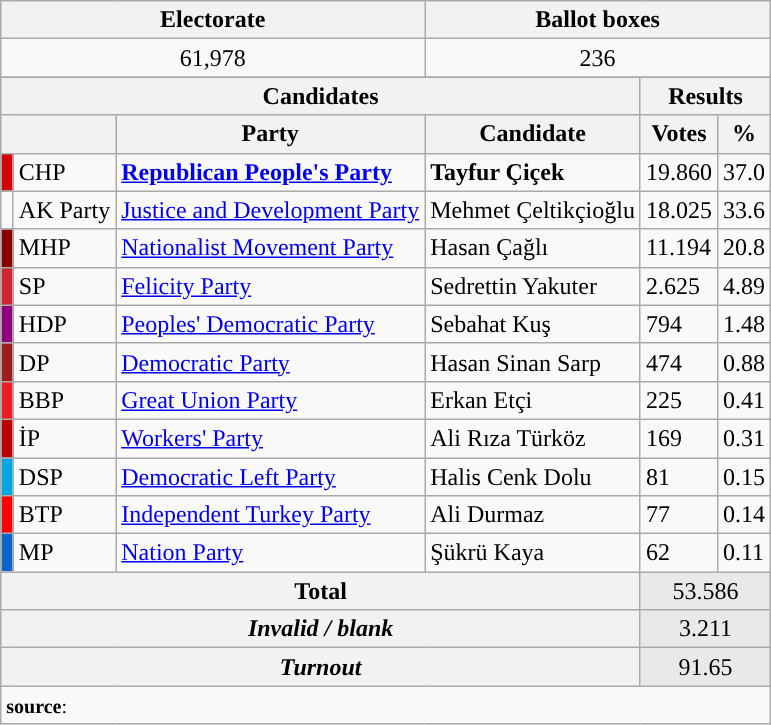<table class="wikitable">
<tr style="background-color:#F2F2F2">
<td align="center" colspan="3"><strong>Electorate</strong></td>
<td align="center" colspan="7"><strong>Ballot boxes</strong></td>
</tr>
<tr align="left">
<td align="center" colspan="3">61,978</td>
<td align="center" colspan="7">236</td>
</tr>
<tr>
</tr>
<tr style="background-color:#E9E9E9">
</tr>
<tr>
<th align="center" colspan="4">Candidates</th>
<th align="center" colspan="6">Results</th>
</tr>
<tr style="background-color:#E9E9E9">
<th align="center" colspan="2"></th>
<th align="center">Party</th>
<th align="center">Candidate</th>
<th align="center">Votes</th>
<th align="center">%</th>
</tr>
<tr align="left">
<td bgcolor="#d50000" width=1></td>
<td>CHP</td>
<td><strong><a href='#'>Republican People's Party</a></strong></td>
<td><strong>Tayfur Çiçek</strong></td>
<td>19.860</td>
<td>37.0</td>
</tr>
<tr align="left">
<td></td>
<td>AK Party</td>
<td><a href='#'>Justice and Development Party</a></td>
<td>Mehmet Çeltikçioğlu</td>
<td>18.025</td>
<td>33.6</td>
</tr>
<tr align="left">
<td bgcolor="#870000" width=1></td>
<td>MHP</td>
<td><a href='#'>Nationalist Movement Party</a></td>
<td>Hasan Çağlı</td>
<td>11.194</td>
<td>20.8</td>
</tr>
<tr align="left">
<td bgcolor="#D02433" width=1></td>
<td>SP</td>
<td><a href='#'>Felicity Party</a></td>
<td>Sedrettin Yakuter</td>
<td>2.625</td>
<td>4.89</td>
</tr>
<tr align="left">
<td bgcolor="#91007B" width=1></td>
<td>HDP</td>
<td><a href='#'>Peoples' Democratic Party</a></td>
<td>Sebahat Kuş</td>
<td>794</td>
<td>1.48</td>
</tr>
<tr align="left">
<td bgcolor="#9D1D1E" width=1></td>
<td>DP</td>
<td><a href='#'>Democratic Party</a></td>
<td>Hasan Sinan Sarp</td>
<td>474</td>
<td>0.88</td>
</tr>
<tr align="left">
<td bgcolor="#ED1C24" width=1></td>
<td>BBP</td>
<td><a href='#'>Great Union Party</a></td>
<td>Erkan Etçi</td>
<td>225</td>
<td>0.41</td>
</tr>
<tr align="left">
<td bgcolor="#BB0000" width=1></td>
<td>İP</td>
<td><a href='#'>Workers' Party</a></td>
<td>Ali Rıza Türköz</td>
<td>169</td>
<td>0.31</td>
</tr>
<tr align="left">
<td bgcolor="#01A7E1" width=1></td>
<td>DSP</td>
<td><a href='#'>Democratic Left Party</a></td>
<td>Halis Cenk Dolu</td>
<td>81</td>
<td>0.15</td>
</tr>
<tr align="left">
<td bgcolor="#FE0000" width=1></td>
<td>BTP</td>
<td><a href='#'>Independent Turkey Party</a></td>
<td>Ali Durmaz</td>
<td>77</td>
<td>0.14</td>
</tr>
<tr align="left">
<td bgcolor="#0C63CA" width=1></td>
<td>MP</td>
<td><a href='#'>Nation Party</a></td>
<td>Şükrü Kaya</td>
<td>62</td>
<td>0.11</td>
</tr>
<tr style="background-color:#E9E9E9" align="left">
<th align="center" colspan="4"><strong>Total</strong></th>
<td align="center" colspan="5">53.586</td>
</tr>
<tr style="background-color:#E9E9E9" align="left">
<th align="center" colspan="4"><em>Invalid / blank</em></th>
<td align="center" colspan="5">3.211</td>
</tr>
<tr style="background-color:#E9E9E9" align="left">
<th align="center" colspan="4"><em>Turnout</em></th>
<td align="center" colspan="5">91.65</td>
</tr>
<tr>
<td align="left" colspan=10><small><strong>source</strong>: </small></td>
</tr>
</table>
